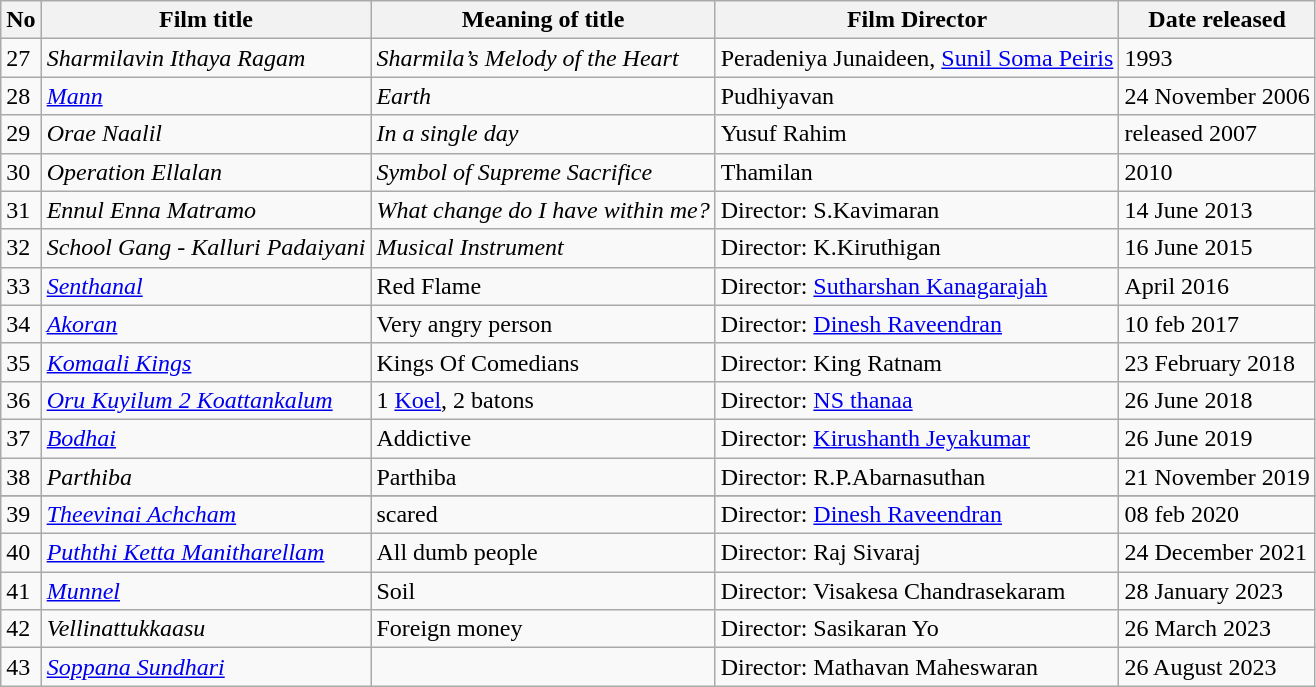<table class="wikitable">
<tr>
<th>No</th>
<th>Film title</th>
<th>Meaning of title</th>
<th>Film Director</th>
<th>Date released</th>
</tr>
<tr>
<td>27</td>
<td><em>Sharmilavin Ithaya Ragam</em></td>
<td><em>Sharmila’s Melody of the Heart</em></td>
<td>Peradeniya Junaideen, <a href='#'>Sunil Soma Peiris</a></td>
<td>1993</td>
</tr>
<tr>
<td>28</td>
<td><em><a href='#'>Mann</a></em></td>
<td><em>Earth</em></td>
<td>Pudhiyavan</td>
<td>24 November 2006</td>
</tr>
<tr>
<td>29</td>
<td><em>Orae Naalil</em></td>
<td><em>In a single day</em></td>
<td>Yusuf Rahim</td>
<td>released 2007</td>
</tr>
<tr>
<td>30</td>
<td><em>Operation Ellalan</em></td>
<td><em>Symbol of Supreme Sacrifice</em></td>
<td>Thamilan</td>
<td>2010</td>
</tr>
<tr>
<td>31</td>
<td><em>Ennul Enna Matramo </em></td>
<td><em>What change do I have within me?</em></td>
<td>Director: S.Kavimaran</td>
<td>14 June 2013</td>
</tr>
<tr>
<td>32</td>
<td><em>School Gang - Kalluri Padaiyani </em></td>
<td><em>Musical Instrument</em></td>
<td>Director: K.Kiruthigan</td>
<td>16 June 2015</td>
</tr>
<tr>
<td>33</td>
<td><em><a href='#'>Senthanal</a></em></td>
<td>Red Flame</td>
<td>Director: <a href='#'>Sutharshan Kanagarajah</a></td>
<td>April 2016</td>
</tr>
<tr>
<td>34</td>
<td><em><a href='#'>Akoran</a></em></td>
<td>Very angry person</td>
<td>Director: <a href='#'>Dinesh Raveendran</a></td>
<td>10 feb 2017</td>
</tr>
<tr>
<td>35</td>
<td><em><a href='#'>Komaali Kings</a></em></td>
<td>Kings Of Comedians</td>
<td>Director: King Ratnam</td>
<td>23 February 2018</td>
</tr>
<tr>
<td>36</td>
<td><em><a href='#'>Oru Kuyilum 2 Koattankalum</a></em></td>
<td>1 <a href='#'>Koel</a>, 2 batons</td>
<td>Director: <a href='#'>NS thanaa</a></td>
<td>26 June 2018</td>
</tr>
<tr>
<td>37</td>
<td><em><a href='#'>Bodhai</a></em></td>
<td>Addictive</td>
<td>Director: <a href='#'>Kirushanth Jeyakumar</a></td>
<td>26 June 2019</td>
</tr>
<tr>
<td>38</td>
<td><em>Parthiba</em></td>
<td>Parthiba</td>
<td>Director: R.P.Abarnasuthan</td>
<td>21 November 2019</td>
</tr>
<tr>
</tr>
<tr>
<td>39</td>
<td><em><a href='#'>Theevinai Achcham</a></em></td>
<td>scared</td>
<td>Director: <a href='#'>Dinesh Raveendran</a></td>
<td>08 feb 2020</td>
</tr>
<tr>
<td>40</td>
<td><em><a href='#'>Puththi Ketta Manitharellam</a></em></td>
<td>All dumb people</td>
<td>Director: Raj Sivaraj</td>
<td>24 December 2021</td>
</tr>
<tr>
<td>41</td>
<td><em><a href='#'>Munnel</a></em></td>
<td>Soil</td>
<td>Director: 	Visakesa Chandrasekaram</td>
<td>28 January 2023</td>
</tr>
<tr>
<td>42</td>
<td><em>Vellinattukkaasu</em></td>
<td>Foreign money</td>
<td>Director: Sasikaran Yo</td>
<td>26 March 2023</td>
</tr>
<tr>
<td>43</td>
<td><em><a href='#'>Soppana Sundhari</a></em></td>
<td></td>
<td>Director: Mathavan Maheswaran</td>
<td>26 August 2023</td>
</tr>
</table>
